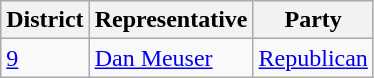<table class="wikitable">
<tr>
<th>District</th>
<th>Representative</th>
<th>Party</th>
</tr>
<tr>
<td><a href='#'>9</a></td>
<td><a href='#'>Dan Meuser</a></td>
<td><a href='#'>Republican</a></td>
</tr>
</table>
